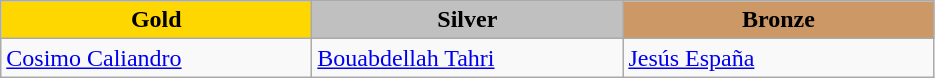<table class="wikitable" style="text-align:left">
<tr align="center">
<td width=200 bgcolor=gold><strong>Gold</strong></td>
<td width=200 bgcolor=silver><strong>Silver</strong></td>
<td width=200 bgcolor=CC9966><strong>Bronze</strong></td>
</tr>
<tr>
<td><a href='#'>Cosimo Caliandro</a><br><em></em></td>
<td><a href='#'>Bouabdellah Tahri</a><br><em></em></td>
<td><a href='#'>Jesús España</a><br><em></em></td>
</tr>
</table>
